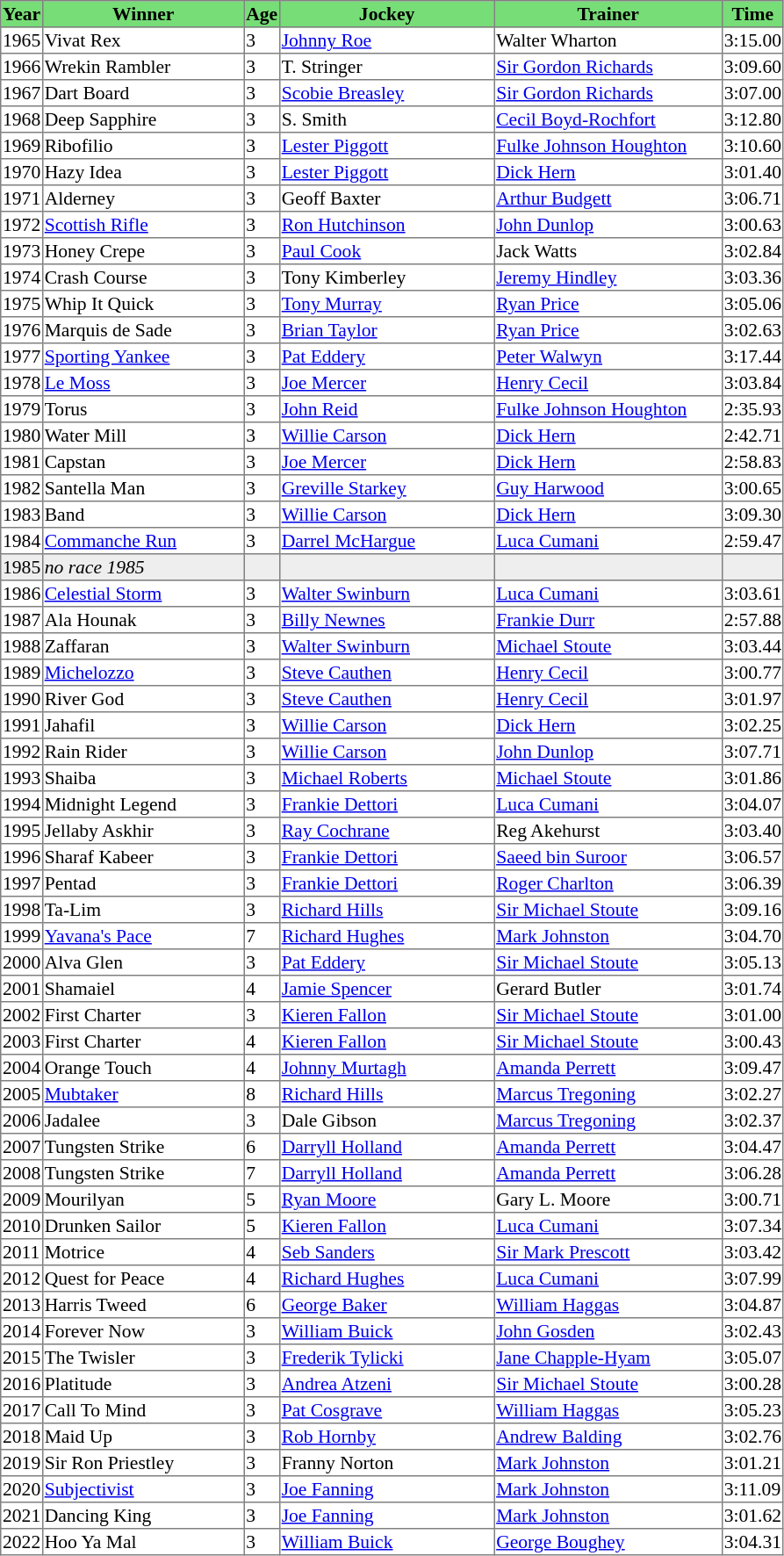<table class = "sortable" | border="1" style="border-collapse: collapse; font-size:90%">
<tr bgcolor="#77dd77" align="center">
<th>Year</th>
<th>Winner</th>
<th>Age</th>
<th>Jockey</th>
<th>Trainer</th>
<th>Time</th>
</tr>
<tr>
<td>1965</td>
<td width=150px>Vivat Rex</td>
<td>3</td>
<td width=160px><a href='#'>Johnny Roe</a></td>
<td width=170px>Walter Wharton</td>
<td>3:15.00</td>
</tr>
<tr>
<td>1966</td>
<td>Wrekin Rambler</td>
<td>3</td>
<td>T. Stringer</td>
<td><a href='#'>Sir Gordon Richards</a></td>
<td>3:09.60</td>
</tr>
<tr>
<td>1967</td>
<td>Dart Board</td>
<td>3</td>
<td><a href='#'>Scobie Breasley</a></td>
<td><a href='#'>Sir Gordon Richards</a></td>
<td>3:07.00</td>
</tr>
<tr>
<td>1968</td>
<td>Deep Sapphire</td>
<td>3</td>
<td>S. Smith</td>
<td><a href='#'>Cecil Boyd-Rochfort</a></td>
<td>3:12.80</td>
</tr>
<tr>
<td>1969</td>
<td>Ribofilio</td>
<td>3</td>
<td><a href='#'>Lester Piggott</a></td>
<td><a href='#'>Fulke Johnson Houghton</a></td>
<td>3:10.60</td>
</tr>
<tr>
<td>1970</td>
<td>Hazy Idea</td>
<td>3</td>
<td><a href='#'>Lester Piggott</a></td>
<td><a href='#'>Dick Hern</a></td>
<td>3:01.40</td>
</tr>
<tr>
<td>1971</td>
<td>Alderney</td>
<td>3</td>
<td>Geoff Baxter</td>
<td><a href='#'>Arthur Budgett</a></td>
<td>3:06.71</td>
</tr>
<tr>
<td>1972</td>
<td><a href='#'>Scottish Rifle</a></td>
<td>3</td>
<td><a href='#'>Ron Hutchinson</a></td>
<td><a href='#'>John Dunlop</a></td>
<td>3:00.63</td>
</tr>
<tr>
<td>1973</td>
<td>Honey Crepe</td>
<td>3</td>
<td><a href='#'>Paul Cook</a></td>
<td>Jack Watts</td>
<td>3:02.84</td>
</tr>
<tr>
<td>1974</td>
<td>Crash Course</td>
<td>3</td>
<td>Tony Kimberley</td>
<td><a href='#'>Jeremy Hindley</a></td>
<td>3:03.36</td>
</tr>
<tr>
<td>1975</td>
<td>Whip It Quick</td>
<td>3</td>
<td><a href='#'>Tony Murray</a></td>
<td><a href='#'>Ryan Price</a></td>
<td>3:05.06</td>
</tr>
<tr>
<td>1976</td>
<td>Marquis de Sade</td>
<td>3</td>
<td><a href='#'>Brian Taylor</a></td>
<td><a href='#'>Ryan Price</a></td>
<td>3:02.63</td>
</tr>
<tr>
<td>1977</td>
<td><a href='#'>Sporting Yankee</a></td>
<td>3</td>
<td><a href='#'>Pat Eddery</a></td>
<td><a href='#'>Peter Walwyn</a></td>
<td>3:17.44</td>
</tr>
<tr>
<td>1978</td>
<td><a href='#'>Le Moss</a></td>
<td>3</td>
<td><a href='#'>Joe Mercer</a></td>
<td><a href='#'>Henry Cecil</a></td>
<td>3:03.84</td>
</tr>
<tr>
<td>1979</td>
<td>Torus </td>
<td>3</td>
<td><a href='#'>John Reid</a></td>
<td><a href='#'>Fulke Johnson Houghton</a></td>
<td>2:35.93</td>
</tr>
<tr>
<td>1980</td>
<td>Water Mill</td>
<td>3</td>
<td><a href='#'>Willie Carson</a></td>
<td><a href='#'>Dick Hern</a></td>
<td>2:42.71</td>
</tr>
<tr>
<td>1981</td>
<td>Capstan</td>
<td>3</td>
<td><a href='#'>Joe Mercer</a></td>
<td><a href='#'>Dick Hern</a></td>
<td>2:58.83</td>
</tr>
<tr>
<td>1982</td>
<td>Santella Man</td>
<td>3</td>
<td><a href='#'>Greville Starkey</a></td>
<td><a href='#'>Guy Harwood</a></td>
<td>3:00.65</td>
</tr>
<tr>
<td>1983</td>
<td>Band</td>
<td>3</td>
<td><a href='#'>Willie Carson</a></td>
<td><a href='#'>Dick Hern</a></td>
<td>3:09.30</td>
</tr>
<tr>
<td>1984</td>
<td><a href='#'>Commanche Run</a></td>
<td>3</td>
<td><a href='#'>Darrel McHargue</a></td>
<td><a href='#'>Luca Cumani</a></td>
<td>2:59.47</td>
</tr>
<tr bgcolor="#eeeeee">
<td><span>1985</span></td>
<td><em>no race 1985</em> </td>
<td></td>
<td></td>
<td></td>
<td></td>
</tr>
<tr>
<td>1986</td>
<td><a href='#'>Celestial Storm</a></td>
<td>3</td>
<td><a href='#'>Walter Swinburn</a></td>
<td><a href='#'>Luca Cumani</a></td>
<td>3:03.61</td>
</tr>
<tr>
<td>1987</td>
<td>Ala Hounak</td>
<td>3</td>
<td><a href='#'>Billy Newnes</a></td>
<td><a href='#'>Frankie Durr</a></td>
<td>2:57.88</td>
</tr>
<tr>
<td>1988</td>
<td>Zaffaran</td>
<td>3</td>
<td><a href='#'>Walter Swinburn</a></td>
<td><a href='#'>Michael Stoute</a></td>
<td>3:03.44</td>
</tr>
<tr>
<td>1989</td>
<td><a href='#'>Michelozzo</a></td>
<td>3</td>
<td><a href='#'>Steve Cauthen</a></td>
<td><a href='#'>Henry Cecil</a></td>
<td>3:00.77</td>
</tr>
<tr>
<td>1990</td>
<td>River God</td>
<td>3</td>
<td><a href='#'>Steve Cauthen</a></td>
<td><a href='#'>Henry Cecil</a></td>
<td>3:01.97</td>
</tr>
<tr>
<td>1991</td>
<td>Jahafil</td>
<td>3</td>
<td><a href='#'>Willie Carson</a></td>
<td><a href='#'>Dick Hern</a></td>
<td>3:02.25</td>
</tr>
<tr>
<td>1992</td>
<td>Rain Rider</td>
<td>3</td>
<td><a href='#'>Willie Carson</a></td>
<td><a href='#'>John Dunlop</a></td>
<td>3:07.71</td>
</tr>
<tr>
<td>1993</td>
<td>Shaiba</td>
<td>3</td>
<td><a href='#'>Michael Roberts</a></td>
<td><a href='#'>Michael Stoute</a></td>
<td>3:01.86</td>
</tr>
<tr>
<td>1994</td>
<td>Midnight Legend</td>
<td>3</td>
<td><a href='#'>Frankie Dettori</a></td>
<td><a href='#'>Luca Cumani</a></td>
<td>3:04.07</td>
</tr>
<tr>
<td>1995</td>
<td>Jellaby Askhir</td>
<td>3</td>
<td><a href='#'>Ray Cochrane</a></td>
<td>Reg Akehurst</td>
<td>3:03.40</td>
</tr>
<tr>
<td>1996</td>
<td>Sharaf Kabeer</td>
<td>3</td>
<td><a href='#'>Frankie Dettori</a></td>
<td><a href='#'>Saeed bin Suroor</a></td>
<td>3:06.57</td>
</tr>
<tr>
<td>1997</td>
<td>Pentad</td>
<td>3</td>
<td><a href='#'>Frankie Dettori</a></td>
<td><a href='#'>Roger Charlton</a></td>
<td>3:06.39</td>
</tr>
<tr>
<td>1998</td>
<td>Ta-Lim</td>
<td>3</td>
<td><a href='#'>Richard Hills</a></td>
<td><a href='#'>Sir Michael Stoute</a></td>
<td>3:09.16</td>
</tr>
<tr>
<td>1999</td>
<td><a href='#'>Yavana's Pace</a></td>
<td>7</td>
<td><a href='#'>Richard Hughes</a></td>
<td><a href='#'>Mark Johnston</a></td>
<td>3:04.70</td>
</tr>
<tr>
<td>2000</td>
<td>Alva Glen</td>
<td>3</td>
<td><a href='#'>Pat Eddery</a></td>
<td><a href='#'>Sir Michael Stoute</a></td>
<td>3:05.13</td>
</tr>
<tr>
<td>2001</td>
<td>Shamaiel</td>
<td>4</td>
<td><a href='#'>Jamie Spencer</a></td>
<td>Gerard Butler</td>
<td>3:01.74</td>
</tr>
<tr>
<td>2002</td>
<td>First Charter</td>
<td>3</td>
<td><a href='#'>Kieren Fallon</a></td>
<td><a href='#'>Sir Michael Stoute</a></td>
<td>3:01.00</td>
</tr>
<tr>
<td>2003</td>
<td>First Charter</td>
<td>4</td>
<td><a href='#'>Kieren Fallon</a></td>
<td><a href='#'>Sir Michael Stoute</a></td>
<td>3:00.43</td>
</tr>
<tr>
<td>2004</td>
<td>Orange Touch</td>
<td>4</td>
<td><a href='#'>Johnny Murtagh</a></td>
<td><a href='#'>Amanda Perrett</a></td>
<td>3:09.47</td>
</tr>
<tr>
<td>2005</td>
<td><a href='#'>Mubtaker</a></td>
<td>8</td>
<td><a href='#'>Richard Hills</a></td>
<td><a href='#'>Marcus Tregoning</a></td>
<td>3:02.27</td>
</tr>
<tr>
<td>2006</td>
<td>Jadalee</td>
<td>3</td>
<td>Dale Gibson</td>
<td><a href='#'>Marcus Tregoning</a></td>
<td>3:02.37</td>
</tr>
<tr>
<td>2007</td>
<td>Tungsten Strike</td>
<td>6</td>
<td><a href='#'>Darryll Holland</a></td>
<td><a href='#'>Amanda Perrett</a></td>
<td>3:04.47</td>
</tr>
<tr>
<td>2008</td>
<td>Tungsten Strike</td>
<td>7</td>
<td><a href='#'>Darryll Holland</a></td>
<td><a href='#'>Amanda Perrett</a></td>
<td>3:06.28</td>
</tr>
<tr>
<td>2009</td>
<td>Mourilyan</td>
<td>5</td>
<td><a href='#'>Ryan Moore</a></td>
<td>Gary L. Moore</td>
<td>3:00.71</td>
</tr>
<tr>
<td>2010</td>
<td>Drunken Sailor</td>
<td>5</td>
<td><a href='#'>Kieren Fallon</a></td>
<td><a href='#'>Luca Cumani</a></td>
<td>3:07.34</td>
</tr>
<tr>
<td>2011</td>
<td>Motrice</td>
<td>4</td>
<td><a href='#'>Seb Sanders</a></td>
<td><a href='#'>Sir Mark Prescott</a></td>
<td>3:03.42</td>
</tr>
<tr>
<td>2012</td>
<td>Quest for Peace</td>
<td>4</td>
<td><a href='#'>Richard Hughes</a></td>
<td><a href='#'>Luca Cumani</a></td>
<td>3:07.99</td>
</tr>
<tr>
<td>2013</td>
<td>Harris Tweed</td>
<td>6</td>
<td><a href='#'>George Baker</a></td>
<td><a href='#'>William Haggas</a></td>
<td>3:04.87</td>
</tr>
<tr>
<td>2014</td>
<td>Forever Now</td>
<td>3</td>
<td><a href='#'>William Buick</a></td>
<td><a href='#'>John Gosden</a></td>
<td>3:02.43</td>
</tr>
<tr>
<td>2015</td>
<td>The Twisler</td>
<td>3</td>
<td><a href='#'>Frederik Tylicki</a></td>
<td><a href='#'>Jane Chapple-Hyam</a></td>
<td>3:05.07</td>
</tr>
<tr>
<td>2016</td>
<td>Platitude</td>
<td>3</td>
<td><a href='#'>Andrea Atzeni</a></td>
<td><a href='#'>Sir Michael Stoute</a></td>
<td>3:00.28</td>
</tr>
<tr>
<td>2017</td>
<td>Call To Mind</td>
<td>3</td>
<td><a href='#'>Pat Cosgrave</a></td>
<td><a href='#'>William Haggas</a></td>
<td>3:05.23</td>
</tr>
<tr>
<td>2018</td>
<td>Maid Up</td>
<td>3</td>
<td><a href='#'>Rob Hornby</a></td>
<td><a href='#'>Andrew Balding</a></td>
<td>3:02.76</td>
</tr>
<tr>
<td>2019</td>
<td>Sir Ron Priestley</td>
<td>3</td>
<td>Franny Norton</td>
<td><a href='#'>Mark Johnston</a></td>
<td>3:01.21</td>
</tr>
<tr>
<td>2020</td>
<td><a href='#'>Subjectivist</a></td>
<td>3</td>
<td><a href='#'>Joe Fanning</a></td>
<td><a href='#'>Mark Johnston</a></td>
<td>3:11.09</td>
</tr>
<tr>
<td>2021</td>
<td>Dancing King</td>
<td>3</td>
<td><a href='#'>Joe Fanning</a></td>
<td><a href='#'>Mark Johnston</a></td>
<td>3:01.62</td>
</tr>
<tr>
<td>2022</td>
<td>Hoo Ya Mal</td>
<td>3</td>
<td><a href='#'>William Buick</a></td>
<td><a href='#'>George Boughey</a></td>
<td>3:04.31</td>
</tr>
</table>
